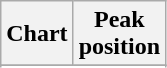<table class="wikitable sortable plainrowheaders">
<tr>
<th>Chart</th>
<th>Peak<br>position</th>
</tr>
<tr>
</tr>
<tr>
</tr>
<tr>
</tr>
<tr>
</tr>
<tr>
</tr>
<tr>
</tr>
<tr>
</tr>
</table>
